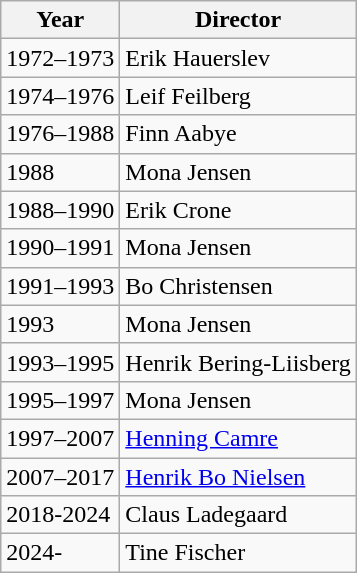<table class="wikitable">
<tr>
<th>Year</th>
<th>Director</th>
</tr>
<tr>
<td>1972–1973</td>
<td>Erik Hauerslev</td>
</tr>
<tr>
<td>1974–1976</td>
<td>Leif Feilberg</td>
</tr>
<tr>
<td>1976–1988</td>
<td>Finn Aabye</td>
</tr>
<tr>
<td>1988</td>
<td>Mona Jensen</td>
</tr>
<tr>
<td>1988–1990</td>
<td>Erik Crone</td>
</tr>
<tr>
<td>1990–1991</td>
<td>Mona Jensen</td>
</tr>
<tr>
<td>1991–1993</td>
<td>Bo Christensen</td>
</tr>
<tr>
<td>1993</td>
<td>Mona Jensen</td>
</tr>
<tr>
<td>1993–1995</td>
<td>Henrik Bering-Liisberg</td>
</tr>
<tr>
<td>1995–1997</td>
<td>Mona Jensen</td>
</tr>
<tr>
<td>1997–2007</td>
<td><a href='#'>Henning Camre</a></td>
</tr>
<tr>
<td>2007–2017</td>
<td><a href='#'>Henrik Bo Nielsen</a></td>
</tr>
<tr>
<td>2018-2024</td>
<td>Claus Ladegaard</td>
</tr>
<tr>
<td>2024-</td>
<td>Tine Fischer</td>
</tr>
</table>
